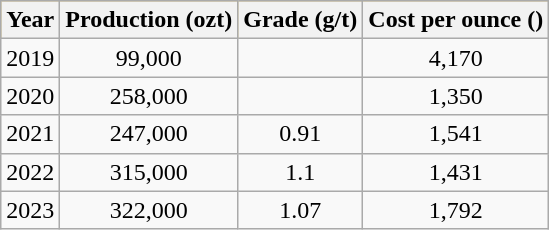<table class="wikitable">
<tr style="text-align:center; background:#daa520;">
<th>Year</th>
<th>Production (ozt)</th>
<th>Grade (g/t)</th>
<th>Cost per ounce ()</th>
</tr>
<tr style="text-align:center;">
<td>2019</td>
<td>99,000</td>
<td></td>
<td>4,170</td>
</tr>
<tr style="text-align:center;">
<td>2020</td>
<td>258,000</td>
<td></td>
<td>1,350</td>
</tr>
<tr style="text-align:center;">
<td>2021</td>
<td>247,000</td>
<td>0.91</td>
<td>1,541</td>
</tr>
<tr style="text-align:center;">
<td>2022</td>
<td>315,000</td>
<td>1.1</td>
<td>1,431</td>
</tr>
<tr style="text-align:center;">
<td>2023</td>
<td>322,000</td>
<td>1.07</td>
<td>1,792</td>
</tr>
</table>
